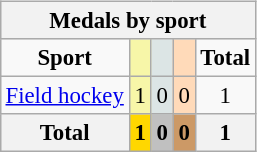<table class="wikitable" style="font-size:95%; float:right;">
<tr style="background:#efefef;">
<th colspan=5><strong>Medals by sport</strong></th>
</tr>
<tr align=center>
<td><strong>Sport</strong></td>
<td style="background:#f7f6a8;"></td>
<td style="background:#dce5e5;"></td>
<td style="background:#ffdab9;"></td>
<td><strong>Total</strong></td>
</tr>
<tr align=center>
<td><a href='#'>Field hockey</a></td>
<td style="background:#f7f6a8;">1</td>
<td style="background:#dce5e5;">0</td>
<td style="background:#ffdab9;">0</td>
<td>1</td>
</tr>
<tr align=center>
<th><strong>Total</strong></th>
<th style="background:gold;"><strong>1</strong></th>
<th style="background:silver;"><strong>0</strong></th>
<th style="background:#c96;"><strong>0</strong></th>
<th><strong>1</strong></th>
</tr>
</table>
